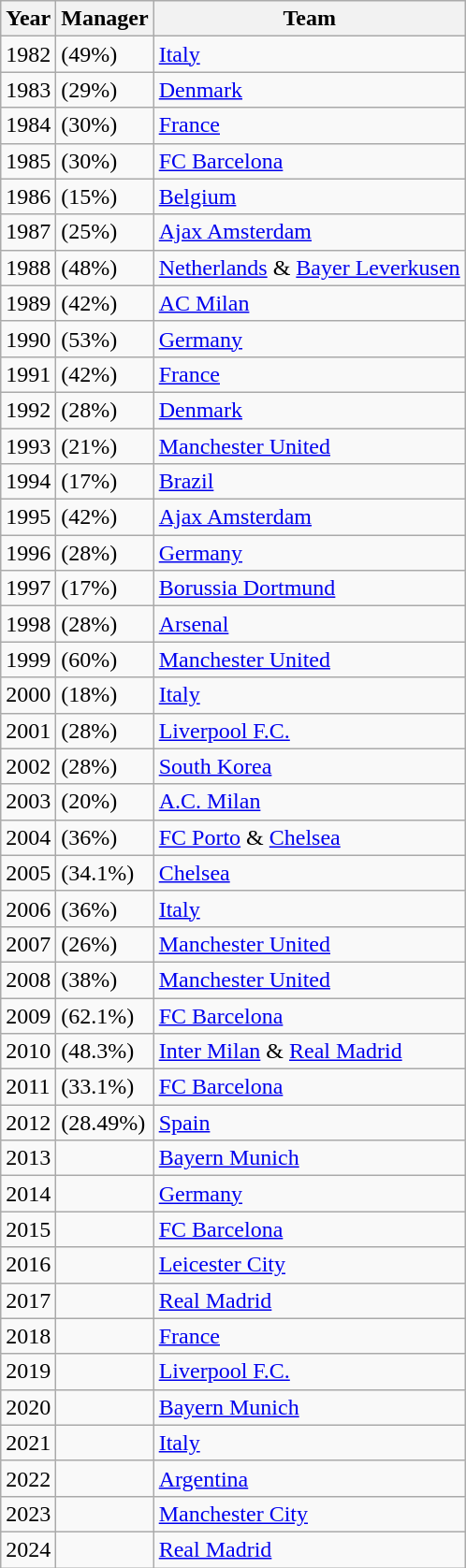<table class="wikitable">
<tr>
<th>Year</th>
<th>Manager</th>
<th>Team</th>
</tr>
<tr>
<td>1982</td>
<td> (49%)</td>
<td> <a href='#'>Italy</a></td>
</tr>
<tr>
<td>1983</td>
<td> (29%)</td>
<td> <a href='#'>Denmark</a></td>
</tr>
<tr>
<td>1984</td>
<td> (30%)</td>
<td> <a href='#'>France</a></td>
</tr>
<tr>
<td>1985</td>
<td> (30%)</td>
<td> <a href='#'>FC Barcelona</a></td>
</tr>
<tr>
<td>1986</td>
<td> (15%)</td>
<td> <a href='#'>Belgium</a></td>
</tr>
<tr>
<td>1987</td>
<td> (25%)</td>
<td> <a href='#'>Ajax Amsterdam</a></td>
</tr>
<tr>
<td>1988</td>
<td> (48%)</td>
<td> <a href='#'>Netherlands</a> &  <a href='#'>Bayer Leverkusen</a></td>
</tr>
<tr>
<td>1989</td>
<td> (42%)</td>
<td> <a href='#'>AC Milan</a></td>
</tr>
<tr>
<td>1990</td>
<td> (53%)</td>
<td> <a href='#'>Germany</a></td>
</tr>
<tr>
<td>1991</td>
<td> (42%)</td>
<td> <a href='#'>France</a></td>
</tr>
<tr>
<td>1992</td>
<td> (28%)</td>
<td> <a href='#'>Denmark</a></td>
</tr>
<tr>
<td>1993</td>
<td> (21%)</td>
<td> <a href='#'>Manchester United</a></td>
</tr>
<tr>
<td>1994</td>
<td> (17%)</td>
<td> <a href='#'>Brazil</a></td>
</tr>
<tr>
<td>1995</td>
<td> (42%)</td>
<td> <a href='#'>Ajax Amsterdam</a></td>
</tr>
<tr>
<td>1996</td>
<td> (28%)</td>
<td> <a href='#'>Germany</a></td>
</tr>
<tr>
<td>1997</td>
<td> (17%)</td>
<td> <a href='#'>Borussia Dortmund</a></td>
</tr>
<tr>
<td>1998</td>
<td> (28%)</td>
<td> <a href='#'>Arsenal</a></td>
</tr>
<tr>
<td>1999</td>
<td> (60%)</td>
<td> <a href='#'>Manchester United</a></td>
</tr>
<tr>
<td>2000</td>
<td> (18%)</td>
<td> <a href='#'>Italy</a></td>
</tr>
<tr>
<td>2001</td>
<td> (28%)</td>
<td> <a href='#'>Liverpool F.C.</a></td>
</tr>
<tr>
<td>2002</td>
<td> (28%)</td>
<td> <a href='#'>South Korea</a></td>
</tr>
<tr>
<td>2003</td>
<td> (20%)</td>
<td> <a href='#'>A.C. Milan</a></td>
</tr>
<tr>
<td>2004</td>
<td> (36%)</td>
<td> <a href='#'>FC Porto</a> &  <a href='#'>Chelsea</a></td>
</tr>
<tr>
<td>2005</td>
<td> (34.1%)</td>
<td> <a href='#'>Chelsea</a></td>
</tr>
<tr>
<td>2006</td>
<td> (36%)</td>
<td> <a href='#'>Italy</a></td>
</tr>
<tr>
<td>2007</td>
<td> (26%)</td>
<td> <a href='#'>Manchester United</a></td>
</tr>
<tr>
<td>2008</td>
<td> (38%)</td>
<td> <a href='#'>Manchester United</a></td>
</tr>
<tr>
<td>2009</td>
<td> (62.1%)</td>
<td> <a href='#'>FC Barcelona</a></td>
</tr>
<tr>
<td>2010</td>
<td> (48.3%)</td>
<td> <a href='#'>Inter Milan</a> &  <a href='#'>Real Madrid</a></td>
</tr>
<tr>
<td>2011</td>
<td> (33.1%)</td>
<td> <a href='#'>FC Barcelona</a></td>
</tr>
<tr>
<td>2012</td>
<td> (28.49%)</td>
<td> <a href='#'>Spain</a></td>
</tr>
<tr>
<td>2013</td>
<td></td>
<td> <a href='#'>Bayern Munich</a></td>
</tr>
<tr>
<td>2014</td>
<td></td>
<td> <a href='#'>Germany</a></td>
</tr>
<tr>
<td>2015</td>
<td></td>
<td> <a href='#'>FC Barcelona</a></td>
</tr>
<tr>
<td>2016</td>
<td></td>
<td> <a href='#'>Leicester City</a></td>
</tr>
<tr>
<td>2017</td>
<td></td>
<td> <a href='#'>Real Madrid</a></td>
</tr>
<tr>
<td>2018</td>
<td></td>
<td> <a href='#'>France</a></td>
</tr>
<tr>
<td>2019</td>
<td></td>
<td> <a href='#'>Liverpool F.C.</a></td>
</tr>
<tr>
<td>2020</td>
<td></td>
<td> <a href='#'>Bayern Munich</a></td>
</tr>
<tr>
<td>2021</td>
<td></td>
<td> <a href='#'>Italy</a></td>
</tr>
<tr>
<td>2022</td>
<td></td>
<td> <a href='#'>Argentina</a></td>
</tr>
<tr>
<td>2023</td>
<td></td>
<td> <a href='#'>Manchester City</a></td>
</tr>
<tr>
<td>2024</td>
<td></td>
<td> <a href='#'>Real Madrid</a></td>
</tr>
</table>
